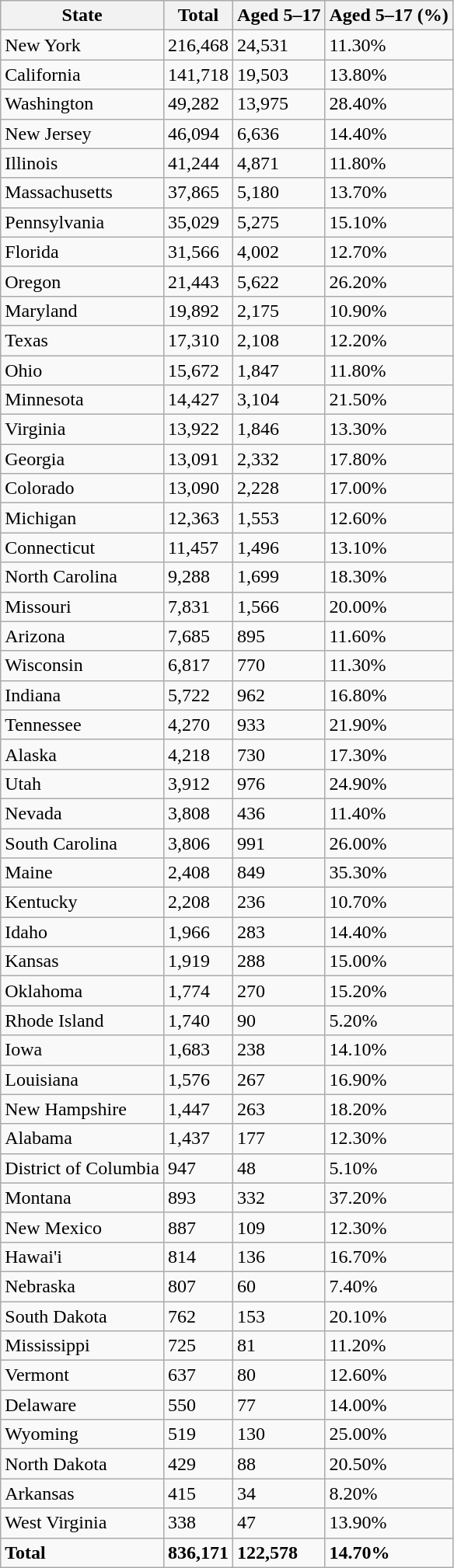<table class = "wikitable sortable">
<tr>
<th><strong>State</strong></th>
<th><strong>Total</strong></th>
<th><strong>Aged 5–17</strong></th>
<th><strong>Aged 5–17 (%)</strong></th>
</tr>
<tr>
<td>New York</td>
<td>216,468</td>
<td>24,531</td>
<td>11.30%</td>
</tr>
<tr>
<td>California</td>
<td>141,718</td>
<td>19,503</td>
<td>13.80%</td>
</tr>
<tr>
<td>Washington</td>
<td>49,282</td>
<td>13,975</td>
<td>28.40%</td>
</tr>
<tr>
<td>New Jersey</td>
<td>46,094</td>
<td>6,636</td>
<td>14.40%</td>
</tr>
<tr>
<td>Illinois</td>
<td>41,244</td>
<td>4,871</td>
<td>11.80%</td>
</tr>
<tr>
<td>Massachusetts</td>
<td>37,865</td>
<td>5,180</td>
<td>13.70%</td>
</tr>
<tr>
<td>Pennsylvania</td>
<td>35,029</td>
<td>5,275</td>
<td>15.10%</td>
</tr>
<tr>
<td>Florida</td>
<td>31,566</td>
<td>4,002</td>
<td>12.70%</td>
</tr>
<tr>
<td>Oregon</td>
<td>21,443</td>
<td>5,622</td>
<td>26.20%</td>
</tr>
<tr>
<td>Maryland</td>
<td>19,892</td>
<td>2,175</td>
<td>10.90%</td>
</tr>
<tr>
<td>Texas</td>
<td>17,310</td>
<td>2,108</td>
<td>12.20%</td>
</tr>
<tr>
<td>Ohio</td>
<td>15,672</td>
<td>1,847</td>
<td>11.80%</td>
</tr>
<tr>
<td>Minnesota</td>
<td>14,427</td>
<td>3,104</td>
<td>21.50%</td>
</tr>
<tr>
<td>Virginia</td>
<td>13,922</td>
<td>1,846</td>
<td>13.30%</td>
</tr>
<tr>
<td>Georgia</td>
<td>13,091</td>
<td>2,332</td>
<td>17.80%</td>
</tr>
<tr>
<td>Colorado</td>
<td>13,090</td>
<td>2,228</td>
<td>17.00%</td>
</tr>
<tr>
<td>Michigan</td>
<td>12,363</td>
<td>1,553</td>
<td>12.60%</td>
</tr>
<tr>
<td>Connecticut</td>
<td>11,457</td>
<td>1,496</td>
<td>13.10%</td>
</tr>
<tr>
<td>North Carolina</td>
<td>9,288</td>
<td>1,699</td>
<td>18.30%</td>
</tr>
<tr>
<td>Missouri</td>
<td>7,831</td>
<td>1,566</td>
<td>20.00%</td>
</tr>
<tr>
<td>Arizona</td>
<td>7,685</td>
<td>895</td>
<td>11.60%</td>
</tr>
<tr>
<td>Wisconsin</td>
<td>6,817</td>
<td>770</td>
<td>11.30%</td>
</tr>
<tr>
<td>Indiana</td>
<td>5,722</td>
<td>962</td>
<td>16.80%</td>
</tr>
<tr>
<td>Tennessee</td>
<td>4,270</td>
<td>933</td>
<td>21.90%</td>
</tr>
<tr>
<td>Alaska</td>
<td>4,218</td>
<td>730</td>
<td>17.30%</td>
</tr>
<tr>
<td>Utah</td>
<td>3,912</td>
<td>976</td>
<td>24.90%</td>
</tr>
<tr>
<td>Nevada</td>
<td>3,808</td>
<td>436</td>
<td>11.40%</td>
</tr>
<tr>
<td>South Carolina</td>
<td>3,806</td>
<td>991</td>
<td>26.00%</td>
</tr>
<tr>
<td>Maine</td>
<td>2,408</td>
<td>849</td>
<td>35.30%</td>
</tr>
<tr>
<td>Kentucky</td>
<td>2,208</td>
<td>236</td>
<td>10.70%</td>
</tr>
<tr>
<td>Idaho</td>
<td>1,966</td>
<td>283</td>
<td>14.40%</td>
</tr>
<tr>
<td>Kansas</td>
<td>1,919</td>
<td>288</td>
<td>15.00%</td>
</tr>
<tr>
<td>Oklahoma</td>
<td>1,774</td>
<td>270</td>
<td>15.20%</td>
</tr>
<tr>
<td>Rhode Island</td>
<td>1,740</td>
<td>90</td>
<td>5.20%</td>
</tr>
<tr>
<td>Iowa</td>
<td>1,683</td>
<td>238</td>
<td>14.10%</td>
</tr>
<tr>
<td>Louisiana</td>
<td>1,576</td>
<td>267</td>
<td>16.90%</td>
</tr>
<tr>
<td>New Hampshire</td>
<td>1,447</td>
<td>263</td>
<td>18.20%</td>
</tr>
<tr>
<td>Alabama</td>
<td>1,437</td>
<td>177</td>
<td>12.30%</td>
</tr>
<tr>
<td>District of Columbia</td>
<td>947</td>
<td>48</td>
<td>5.10%</td>
</tr>
<tr>
<td>Montana</td>
<td>893</td>
<td>332</td>
<td>37.20%</td>
</tr>
<tr>
<td>New Mexico</td>
<td>887</td>
<td>109</td>
<td>12.30%</td>
</tr>
<tr>
<td>Hawai'i</td>
<td>814</td>
<td>136</td>
<td>16.70%</td>
</tr>
<tr>
<td>Nebraska</td>
<td>807</td>
<td>60</td>
<td>7.40%</td>
</tr>
<tr>
<td>South Dakota</td>
<td>762</td>
<td>153</td>
<td>20.10%</td>
</tr>
<tr>
<td>Mississippi</td>
<td>725</td>
<td>81</td>
<td>11.20%</td>
</tr>
<tr>
<td>Vermont</td>
<td>637</td>
<td>80</td>
<td>12.60%</td>
</tr>
<tr>
<td>Delaware</td>
<td>550</td>
<td>77</td>
<td>14.00%</td>
</tr>
<tr>
<td>Wyoming</td>
<td>519</td>
<td>130</td>
<td>25.00%</td>
</tr>
<tr>
<td>North Dakota</td>
<td>429</td>
<td>88</td>
<td>20.50%</td>
</tr>
<tr>
<td>Arkansas</td>
<td>415</td>
<td>34</td>
<td>8.20%</td>
</tr>
<tr>
<td>West Virginia</td>
<td>338</td>
<td>47</td>
<td>13.90%</td>
</tr>
<tr>
<td><strong>Total</strong></td>
<td><strong>836,171</strong></td>
<td><strong>122,578</strong></td>
<td><strong>14.70%</strong></td>
</tr>
</table>
